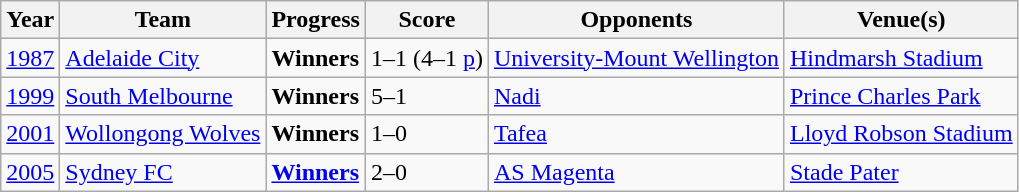<table class="wikitable Sortable">
<tr>
<th>Year</th>
<th>Team</th>
<th>Progress</th>
<th>Score</th>
<th>Opponents</th>
<th>Venue(s)</th>
</tr>
<tr>
<td><a href='#'>1987</a></td>
<td><a href='#'>Adelaide City</a></td>
<td><strong>Winners</strong></td>
<td>1–1 (4–1 <a href='#'>p</a>)</td>
<td> <a href='#'>University-Mount Wellington</a></td>
<td><a href='#'>Hindmarsh Stadium</a></td>
</tr>
<tr>
<td><a href='#'>1999</a></td>
<td><a href='#'>South Melbourne</a></td>
<td><strong>Winners</strong></td>
<td>5–1</td>
<td> <a href='#'>Nadi</a></td>
<td><a href='#'>Prince Charles Park</a></td>
</tr>
<tr>
<td><a href='#'>2001</a></td>
<td><a href='#'>Wollongong Wolves</a></td>
<td><strong>Winners</strong></td>
<td>1–0</td>
<td> <a href='#'>Tafea</a></td>
<td><a href='#'>Lloyd Robson Stadium</a></td>
</tr>
<tr>
<td><a href='#'>2005</a></td>
<td><a href='#'>Sydney FC</a></td>
<td><strong><a href='#'>Winners</a></strong></td>
<td>2–0</td>
<td> <a href='#'>AS Magenta</a></td>
<td><a href='#'>Stade Pater</a></td>
</tr>
</table>
